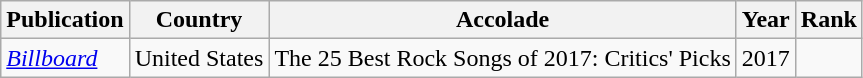<table class="wikitable sortable">
<tr>
<th>Publication</th>
<th>Country</th>
<th>Accolade</th>
<th>Year</th>
<th style="text-align:center;">Rank</th>
</tr>
<tr>
<td><em><a href='#'>Billboard</a></em></td>
<td>United States</td>
<td>The 25 Best Rock Songs of 2017: Critics' Picks</td>
<td>2017</td>
<td></td>
</tr>
</table>
